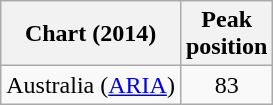<table class="wikitable">
<tr>
<th>Chart (2014)</th>
<th>Peak<br>position</th>
</tr>
<tr>
<td>Australia (<a href='#'>ARIA</a>)</td>
<td align="center">83</td>
</tr>
</table>
